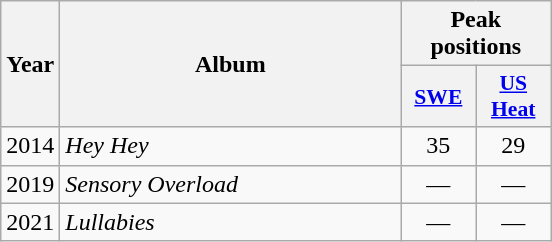<table class="wikitable">
<tr>
<th rowspan="2" style="text-align:center; width:10px;">Year</th>
<th rowspan="2" style="text-align:center; width:220px;">Album</th>
<th colspan="2" style="text-align:center; width:20px;">Peak positions</th>
</tr>
<tr>
<th scope="col" style="width:3em;font-size:90%;"><a href='#'>SWE</a><br></th>
<th scope="col" style="width:3em;font-size:90%;"><a href='#'>US Heat</a><br></th>
</tr>
<tr>
<td style="text-align:center;">2014</td>
<td><em>Hey Hey</em></td>
<td style="text-align:center;">35</td>
<td style="text-align:center;">29</td>
</tr>
<tr>
<td style="text-align:center;">2019</td>
<td><em>Sensory Overload</em></td>
<td style="text-align:center;">—</td>
<td style="text-align:center;">—</td>
</tr>
<tr>
<td style="text-align:center;">2021</td>
<td><em>Lullabies</em><br></td>
<td style="text-align:center;">—</td>
<td style="text-align:center;">—</td>
</tr>
</table>
